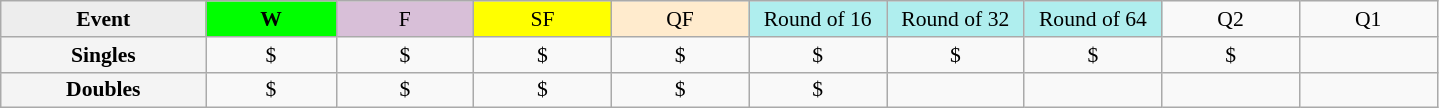<table class=wikitable style=font-size:90%;text-align:center>
<tr>
<td width=130 bgcolor=ededed><strong>Event</strong></td>
<td width=80 bgcolor=lime><strong>W</strong></td>
<td width=85 bgcolor=thistle>F</td>
<td width=85 bgcolor=ffff00>SF</td>
<td width=85 bgcolor=ffebcd>QF</td>
<td width=85 bgcolor=afeeee>Round of 16</td>
<td width=85 bgcolor=afeeee>Round of 32</td>
<td width=85 bgcolor=afeeee>Round of 64</td>
<td width=85>Q2</td>
<td width=85>Q1</td>
</tr>
<tr>
<th style=background:#f4f4f4>Singles</th>
<td>$</td>
<td>$</td>
<td>$</td>
<td>$</td>
<td>$</td>
<td>$</td>
<td>$</td>
<td>$</td>
</tr>
<tr>
<th style=background:#f4f4f4>Doubles</th>
<td>$</td>
<td>$</td>
<td>$</td>
<td>$</td>
<td>$</td>
<td></td>
<td></td>
<td></td>
<td></td>
</tr>
</table>
